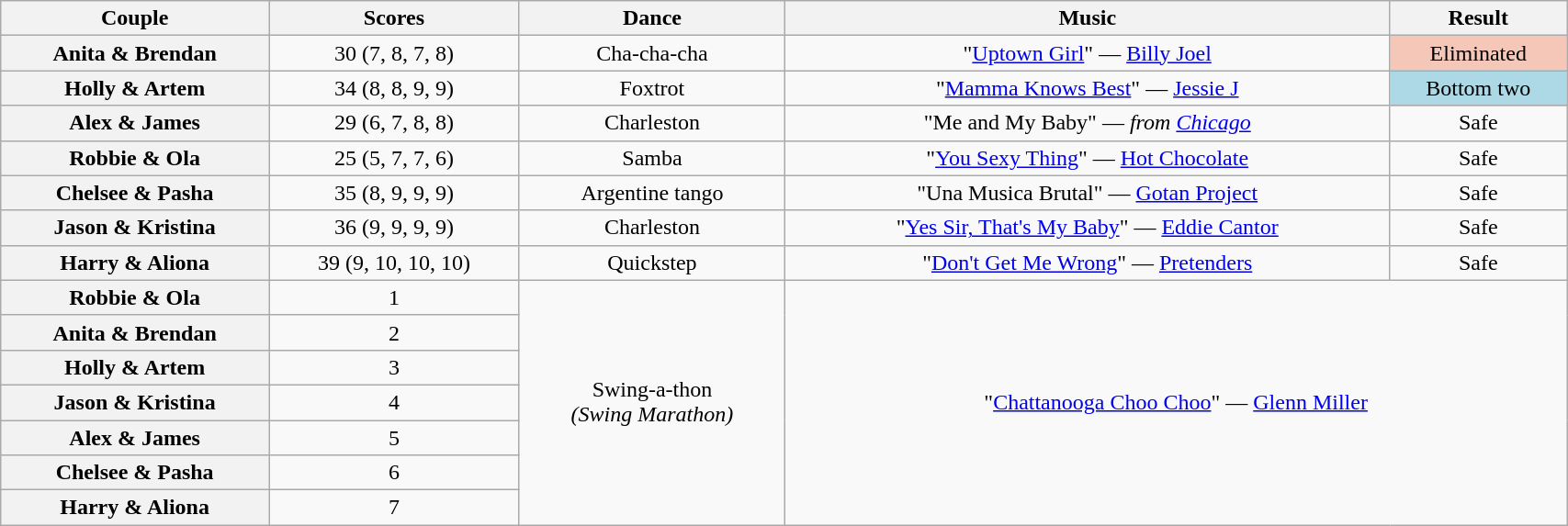<table class="wikitable sortable" style="text-align:center; width:90%">
<tr>
<th scope="col">Couple</th>
<th scope="col">Scores</th>
<th scope="col" class="unsortable">Dance</th>
<th scope="col" class="unsortable">Music</th>
<th scope="col" class="unsortable">Result</th>
</tr>
<tr>
<th scope="row">Anita & Brendan</th>
<td>30 (7, 8, 7, 8)</td>
<td>Cha-cha-cha</td>
<td>"<a href='#'>Uptown Girl</a>" — <a href='#'>Billy Joel</a></td>
<td bgcolor="f4c7b8">Eliminated</td>
</tr>
<tr>
<th scope="row">Holly & Artem</th>
<td>34 (8, 8, 9, 9)</td>
<td>Foxtrot</td>
<td>"<a href='#'>Mamma Knows Best</a>" — <a href='#'>Jessie J</a></td>
<td bgcolor="lightblue">Bottom two</td>
</tr>
<tr>
<th scope="row">Alex & James</th>
<td>29 (6, 7, 8, 8)</td>
<td>Charleston</td>
<td>"Me and My Baby" — <em>from <a href='#'>Chicago</a></em></td>
<td>Safe</td>
</tr>
<tr>
<th scope="row">Robbie & Ola</th>
<td>25 (5, 7, 7, 6)</td>
<td>Samba</td>
<td>"<a href='#'>You Sexy Thing</a>" — <a href='#'>Hot Chocolate</a></td>
<td>Safe</td>
</tr>
<tr>
<th scope="row">Chelsee & Pasha</th>
<td>35 (8, 9, 9, 9)</td>
<td>Argentine tango</td>
<td>"Una Musica Brutal" — <a href='#'>Gotan Project</a></td>
<td>Safe</td>
</tr>
<tr>
<th scope="row">Jason & Kristina</th>
<td>36 (9, 9, 9, 9)</td>
<td>Charleston</td>
<td>"<a href='#'>Yes Sir, That's My Baby</a>" — <a href='#'>Eddie Cantor</a></td>
<td>Safe</td>
</tr>
<tr>
<th scope="row">Harry & Aliona</th>
<td>39 (9, 10, 10, 10)</td>
<td>Quickstep</td>
<td>"<a href='#'>Don't Get Me Wrong</a>" — <a href='#'>Pretenders</a></td>
<td>Safe</td>
</tr>
<tr>
<th scope="row">Robbie & Ola</th>
<td>1</td>
<td rowspan="7">Swing-a-thon<br><em>(Swing Marathon)</em></td>
<td colspan="2" rowspan="7">"<a href='#'>Chattanooga Choo Choo</a>" — <a href='#'>Glenn Miller</a></td>
</tr>
<tr>
<th scope="row">Anita & Brendan</th>
<td>2</td>
</tr>
<tr>
<th scope="row">Holly & Artem</th>
<td>3</td>
</tr>
<tr>
<th scope="row">Jason & Kristina</th>
<td>4</td>
</tr>
<tr>
<th scope="row">Alex & James</th>
<td>5</td>
</tr>
<tr>
<th scope="row">Chelsee & Pasha</th>
<td>6</td>
</tr>
<tr>
<th scope="row">Harry & Aliona</th>
<td>7</td>
</tr>
</table>
